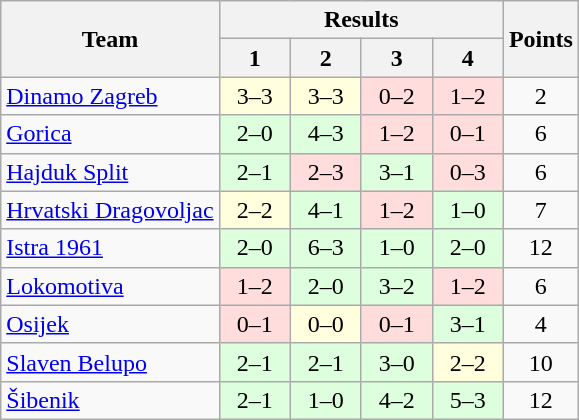<table class="wikitable" style="text-align:center">
<tr>
<th rowspan=2>Team</th>
<th colspan=4>Results</th>
<th rowspan=2>Points</th>
</tr>
<tr>
<th width=40>1</th>
<th width=40>2</th>
<th width=40>3</th>
<th width=40>4</th>
</tr>
<tr>
<td align=left><a href='#'>Dinamo Zagreb</a></td>
<td bgcolor=#ffffdd>3–3</td>
<td bgcolor=#ffffdd>3–3</td>
<td bgcolor=#ffdddd>0–2</td>
<td bgcolor=#ffdddd>1–2</td>
<td>2</td>
</tr>
<tr>
<td align=left><a href='#'>Gorica</a></td>
<td bgcolor=#ddffdd>2–0</td>
<td bgcolor=#ddffdd>4–3</td>
<td bgcolor=#ffdddd>1–2</td>
<td bgcolor=#ffdddd>0–1</td>
<td>6</td>
</tr>
<tr>
<td align=left><a href='#'>Hajduk Split</a></td>
<td bgcolor=#ddffdd>2–1</td>
<td bgcolor=#ffdddd>2–3</td>
<td bgcolor=#ddffdd>3–1</td>
<td bgcolor=#ffdddd>0–3</td>
<td>6</td>
</tr>
<tr>
<td align=left><a href='#'>Hrvatski Dragovoljac</a></td>
<td bgcolor=#ffffdd>2–2</td>
<td bgcolor=#ddffdd>4–1</td>
<td bgcolor=#ffdddd>1–2</td>
<td bgcolor=#ddffdd>1–0</td>
<td>7</td>
</tr>
<tr>
<td align=left><a href='#'>Istra 1961</a></td>
<td bgcolor=#ddffdd>2–0</td>
<td bgcolor=#ddffdd>6–3</td>
<td bgcolor=#ddffdd>1–0</td>
<td bgcolor=#ddffdd>2–0</td>
<td>12</td>
</tr>
<tr>
<td align=left><a href='#'>Lokomotiva</a></td>
<td bgcolor=#ffdddd>1–2</td>
<td bgcolor=#ddffdd>2–0</td>
<td bgcolor=#ddffdd>3–2</td>
<td bgcolor=#ffdddd>1–2</td>
<td>6</td>
</tr>
<tr>
<td align=left><a href='#'>Osijek</a></td>
<td bgcolor=#ffdddd>0–1</td>
<td bgcolor=#ffffdd>0–0</td>
<td bgcolor=#ffdddd>0–1</td>
<td bgcolor=#ddffdd>3–1</td>
<td>4</td>
</tr>
<tr>
<td align=left><a href='#'>Slaven Belupo</a></td>
<td bgcolor=#ddffdd>2–1</td>
<td bgcolor=#ddffdd>2–1</td>
<td bgcolor=#ddffdd>3–0</td>
<td bgcolor=#ffffdd>2–2</td>
<td>10</td>
</tr>
<tr>
<td align=left><a href='#'>Šibenik</a></td>
<td bgcolor=#ddffdd>2–1</td>
<td bgcolor=#ddffdd>1–0</td>
<td bgcolor=#ddffdd>4–2</td>
<td bgcolor=#ddffdd>5–3</td>
<td>12</td>
</tr>
</table>
